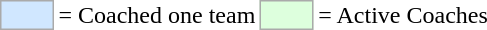<table>
<tr>
<td style="background-color:#D0E7FF; border:1px solid #aaaaaa; width:2em;"></td>
<td>= Coached one team</td>
<td style="background-color:#DDFFDD; border:1px solid #aaaaaa; width:2em;"></td>
<td>= Active Coaches</td>
</tr>
</table>
